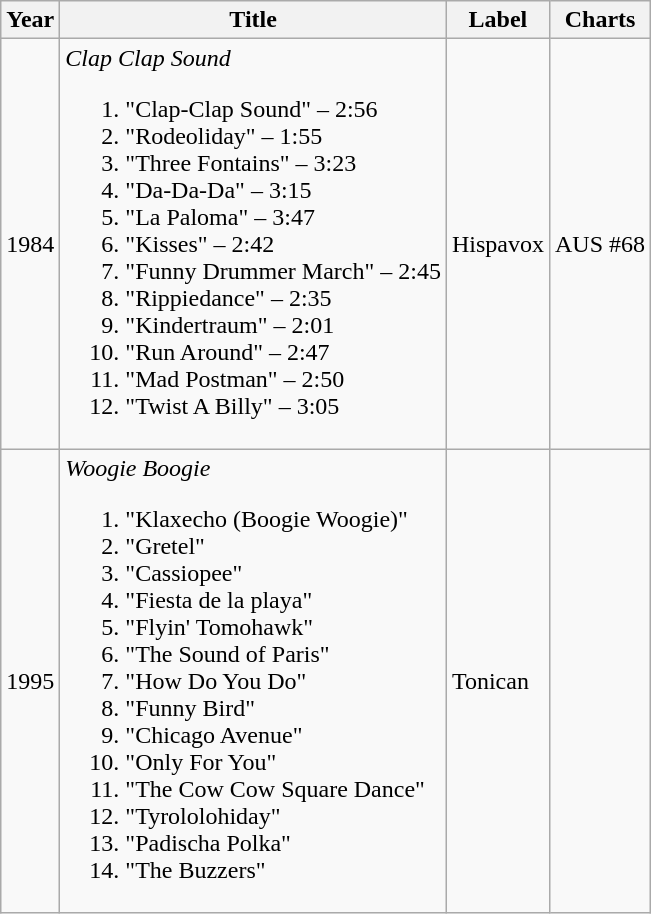<table class="wikitable sortable">
<tr>
<th>Year</th>
<th style="min-width: 200px">Title</th>
<th>Label</th>
<th>Charts</th>
</tr>
<tr>
<td>1984</td>
<td><em>Clap Clap Sound</em><br><ol><li>"Clap-Clap Sound" – 2:56</li><li>"Rodeoliday" – 1:55</li><li>"Three Fontains" – 3:23</li><li>"Da-Da-Da" – 3:15</li><li>"La Paloma" – 3:47</li><li>"Kisses" – 2:42</li><li>"Funny Drummer March" – 2:45</li><li>"Rippiedance" – 2:35</li><li>"Kindertraum" – 2:01</li><li>"Run Around" – 2:47</li><li>"Mad Postman" – 2:50</li><li>"Twist A Billy" – 3:05</li></ol></td>
<td>Hispavox</td>
<td>AUS #68</td>
</tr>
<tr>
<td>1995</td>
<td><em>Woogie Boogie</em><br><ol><li>"Klaxecho (Boogie Woogie)"</li><li>"Gretel"</li><li>"Cassiopee"</li><li>"Fiesta de la playa"</li><li>"Flyin' Tomohawk"</li><li>"The Sound of Paris"</li><li>"How Do You Do"</li><li>"Funny Bird"</li><li>"Chicago Avenue"</li><li>"Only For You"</li><li>"The Cow Cow Square Dance"</li><li>"Tyrololohiday"</li><li>"Padischa Polka"</li><li>"The Buzzers"</li></ol></td>
<td>Tonican</td>
<td></td>
</tr>
</table>
